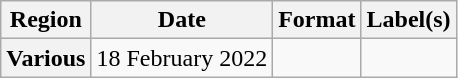<table class="wikitable plainrowheaders">
<tr>
<th scope="col">Region</th>
<th scope="col">Date</th>
<th scope="col">Format</th>
<th scope="col">Label(s)</th>
</tr>
<tr>
<th scope="row">Various</th>
<td>18 February 2022</td>
<td></td>
<td></td>
</tr>
</table>
